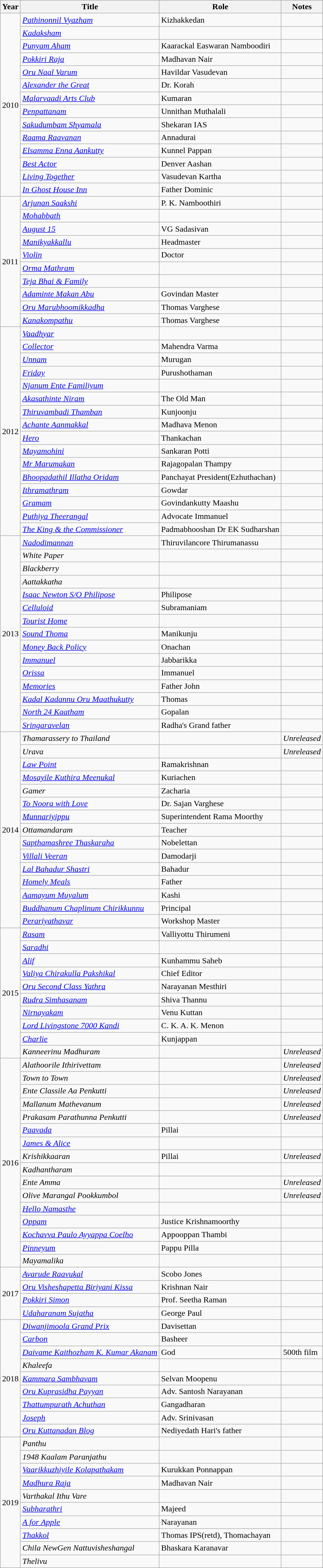<table class="wikitable sortable">
<tr>
<th scope="col">Year</th>
<th scope="col">Title</th>
<th scope="col">Role</th>
<th scope="col" class="unsortable">Notes</th>
</tr>
<tr>
<td rowspan=14>2010</td>
<td><em><a href='#'>Pathinonnil Vyazham</a></em></td>
<td>Kizhakkedan</td>
<td></td>
</tr>
<tr>
<td><em><a href='#'>Kadaksham</a></em></td>
<td></td>
<td></td>
</tr>
<tr>
<td><em><a href='#'>Punyam Aham</a></em></td>
<td>Kaarackal Easwaran Namboodiri</td>
<td></td>
</tr>
<tr>
<td><em><a href='#'>Pokkiri Raja</a></em></td>
<td>Madhavan Nair</td>
<td></td>
</tr>
<tr>
<td><em><a href='#'>Oru Naal Varum</a></em></td>
<td>Havildar Vasudevan</td>
<td></td>
</tr>
<tr>
<td><em><a href='#'>Alexander the Great</a></em></td>
<td>Dr. Korah</td>
<td></td>
</tr>
<tr>
<td><em><a href='#'>Malarvaadi Arts Club</a></em></td>
<td>Kumaran</td>
<td></td>
</tr>
<tr>
<td><em><a href='#'>Penpattanam</a></em></td>
<td>Unnithan Muthalali</td>
<td></td>
</tr>
<tr>
<td><em><a href='#'>Sakudumbam Shyamala</a></em></td>
<td>Shekaran IAS</td>
<td></td>
</tr>
<tr>
<td><em><a href='#'>Raama Raavanan</a></em></td>
<td>Annadurai</td>
<td></td>
</tr>
<tr>
<td><em><a href='#'>Elsamma Enna Aankutty</a></em></td>
<td>Kunnel Pappan</td>
<td></td>
</tr>
<tr>
<td><em><a href='#'>Best Actor</a></em></td>
<td>Denver Aashan</td>
<td></td>
</tr>
<tr>
<td><em><a href='#'>Living Together</a></em></td>
<td>Vasudevan Kartha</td>
<td></td>
</tr>
<tr>
<td><em><a href='#'>In Ghost House Inn</a></em></td>
<td>Father Dominic</td>
<td></td>
</tr>
<tr>
<td rowspan=10>2011</td>
<td><em><a href='#'>Arjunan Saakshi</a></em></td>
<td>P. K. Namboothiri</td>
<td></td>
</tr>
<tr>
<td><em><a href='#'>Mohabbath</a></em></td>
<td></td>
<td></td>
</tr>
<tr>
<td><em><a href='#'>August 15</a></em></td>
<td>VG Sadasivan</td>
<td></td>
</tr>
<tr>
<td><em><a href='#'>Manikyakkallu</a></em></td>
<td>Headmaster</td>
<td></td>
</tr>
<tr>
<td><em><a href='#'>Violin</a></em></td>
<td>Doctor</td>
<td></td>
</tr>
<tr>
<td><em><a href='#'>Orma Mathram</a></em></td>
<td></td>
<td></td>
</tr>
<tr>
<td><em><a href='#'>Teja Bhai & Family</a></em></td>
<td></td>
<td></td>
</tr>
<tr>
<td><em><a href='#'>Adaminte Makan Abu</a></em></td>
<td>Govindan Master</td>
<td></td>
</tr>
<tr>
<td><em><a href='#'>Oru Marubhoomikkadha</a></em></td>
<td>Thomas Varghese</td>
<td></td>
</tr>
<tr>
<td><em><a href='#'>Kanakompathu</a></em></td>
<td>Thomas Varghese</td>
<td></td>
</tr>
<tr>
<td rowspan=16>2012</td>
<td><em><a href='#'>Vaadhyar</a></em></td>
<td></td>
<td></td>
</tr>
<tr>
<td><em><a href='#'>Collector</a></em></td>
<td>Mahendra Varma</td>
<td></td>
</tr>
<tr>
<td><em><a href='#'>Unnam</a></em></td>
<td>Murugan</td>
<td></td>
</tr>
<tr>
<td><em><a href='#'>Friday</a></em></td>
<td>Purushothaman</td>
<td></td>
</tr>
<tr>
<td><em><a href='#'>Njanum Ente Familiyum</a></em></td>
<td></td>
<td></td>
</tr>
<tr>
<td><em><a href='#'>Akasathinte Niram</a></em></td>
<td>The Old Man</td>
<td></td>
</tr>
<tr>
<td><em><a href='#'>Thiruvambadi Thamban</a></em></td>
<td>Kunjoonju</td>
<td></td>
</tr>
<tr>
<td><em><a href='#'>Achante Aanmakkal</a></em></td>
<td>Madhava Menon</td>
<td></td>
</tr>
<tr>
<td><em><a href='#'>Hero</a></em></td>
<td>Thankachan</td>
<td></td>
</tr>
<tr>
<td><em><a href='#'>Mayamohini</a></em></td>
<td>Sankaran Potti</td>
<td></td>
</tr>
<tr>
<td><em><a href='#'>Mr Marumakan</a></em></td>
<td>Rajagopalan Thampy</td>
<td></td>
</tr>
<tr>
<td><em><a href='#'>Bhoopadathil Illatha Oridam</a></em></td>
<td>Panchayat President(Ezhuthachan)</td>
<td></td>
</tr>
<tr>
<td><em><a href='#'>Ithramathram</a></em></td>
<td>Gowdar</td>
<td></td>
</tr>
<tr>
<td><em><a href='#'>Gramam</a></em></td>
<td>Govindankutty Maashu</td>
<td></td>
</tr>
<tr>
<td><em><a href='#'>Puthiya Theerangal</a></em></td>
<td>Advocate Immanuel</td>
<td></td>
</tr>
<tr>
<td><em><a href='#'>The King & the Commissioner</a></em></td>
<td>Padmabhooshan Dr EK Sudharshan</td>
<td></td>
</tr>
<tr>
<td rowspan=15>2013</td>
<td><em><a href='#'>Nadodimannan</a></em></td>
<td>Thiruvilancore Thirumanassu</td>
<td></td>
</tr>
<tr>
<td><em>White Paper</em></td>
<td></td>
<td></td>
</tr>
<tr>
<td><em>Blackberry</em></td>
<td></td>
<td></td>
</tr>
<tr>
<td><em>Aattakkatha</em></td>
<td></td>
<td></td>
</tr>
<tr>
<td><em><a href='#'>Isaac Newton S/O Philipose</a></em></td>
<td>Philipose</td>
<td></td>
</tr>
<tr>
<td><em><a href='#'>Celluloid</a></em></td>
<td>Subramaniam</td>
<td></td>
</tr>
<tr>
<td><em><a href='#'>Tourist Home</a></em></td>
<td></td>
<td></td>
</tr>
<tr>
<td><em><a href='#'>Sound Thoma</a></em></td>
<td>Manikunju</td>
<td></td>
</tr>
<tr>
<td><em><a href='#'>Money Back Policy</a></em></td>
<td>Onachan</td>
<td></td>
</tr>
<tr>
<td><em><a href='#'>Immanuel</a></em></td>
<td>Jabbarikka</td>
<td></td>
</tr>
<tr>
<td><em><a href='#'>Orissa</a></em></td>
<td>Immanuel</td>
<td></td>
</tr>
<tr>
<td><em><a href='#'>Memories</a></em></td>
<td>Father John</td>
<td></td>
</tr>
<tr>
<td><em><a href='#'>Kadal Kadannu Oru Maathukutty</a></em></td>
<td>Thomas</td>
<td></td>
</tr>
<tr>
<td><em><a href='#'>North 24 Kaatham</a></em></td>
<td>Gopalan</td>
<td></td>
</tr>
<tr>
<td><em><a href='#'>Sringaravelan</a></em></td>
<td>Radha's Grand father</td>
<td></td>
</tr>
<tr>
<td rowspan=15>2014</td>
<td><em>Thamarassery to Thailand</em></td>
<td></td>
<td><em>Unreleased</em></td>
</tr>
<tr>
<td><em>Urava</em></td>
<td></td>
<td><em>Unreleased</em></td>
</tr>
<tr>
<td><em><a href='#'>Law Point</a></em></td>
<td>Ramakrishnan</td>
<td></td>
</tr>
<tr>
<td><em><a href='#'>Mosayile Kuthira Meenukal</a></em></td>
<td>Kuriachen</td>
<td></td>
</tr>
<tr>
<td><em>Gamer</em></td>
<td>Zacharia</td>
<td></td>
</tr>
<tr>
<td><em><a href='#'>To Noora with Love</a></em></td>
<td>Dr. Sajan Varghese</td>
<td></td>
</tr>
<tr>
<td><em><a href='#'>Munnariyippu</a></em></td>
<td>Superintendent Rama Moorthy</td>
<td></td>
</tr>
<tr>
<td><em>Ottamandaram</em></td>
<td>Teacher</td>
<td></td>
</tr>
<tr>
<td><em><a href='#'>Sapthamashree Thaskaraha</a></em></td>
<td>Nobelettan</td>
<td></td>
</tr>
<tr>
<td><em><a href='#'>Villali Veeran</a></em></td>
<td>Damodarji</td>
<td></td>
</tr>
<tr>
<td><em><a href='#'>Lal Bahadur Shastri</a></em></td>
<td>Bahadur</td>
<td></td>
</tr>
<tr>
<td><em><a href='#'>Homely Meals</a></em></td>
<td>Father</td>
<td></td>
</tr>
<tr>
<td><em><a href='#'>Aamayum Muyalum</a></em></td>
<td>Kashi</td>
<td></td>
</tr>
<tr>
<td><em><a href='#'>Buddhanum Chaplinum Chirikkunnu</a></em></td>
<td>Principal</td>
<td></td>
</tr>
<tr>
<td><em><a href='#'>Perariyathavar</a></em></td>
<td>Workshop Master</td>
<td></td>
</tr>
<tr>
<td rowspan=10>2015</td>
<td><em><a href='#'>Rasam</a></em></td>
<td>Valliyottu Thirumeni</td>
<td></td>
</tr>
<tr>
<td><em><a href='#'>Saradhi</a></em></td>
<td></td>
<td></td>
</tr>
<tr>
<td><em><a href='#'>Alif</a></em></td>
<td>Kunhammu Saheb</td>
<td></td>
</tr>
<tr>
<td><em><a href='#'>Valiya Chirakulla Pakshikal</a></em></td>
<td>Chief Editor</td>
<td></td>
</tr>
<tr>
<td><em><a href='#'>Oru Second Class Yathra</a></em></td>
<td>Narayanan Mesthiri</td>
<td></td>
</tr>
<tr>
<td><em><a href='#'>Rudra Simhasanam</a></em></td>
<td>Shiva Thannu</td>
<td></td>
</tr>
<tr>
<td><em><a href='#'>Nirnayakam</a></em></td>
<td>Venu Kuttan</td>
<td></td>
</tr>
<tr>
<td><em><a href='#'>Lord Livingstone 7000 Kandi</a></em></td>
<td>C. K. A. K. Menon</td>
<td></td>
</tr>
<tr>
<td><em><a href='#'>Charlie</a></em></td>
<td>Kunjappan</td>
<td></td>
</tr>
<tr>
<td><em>Kanneerinu Madhuram</em></td>
<td></td>
<td><em>Unreleased</em></td>
</tr>
<tr>
<td rowspan=16>2016</td>
<td><em>Alathoorile Ithirivettam</em></td>
<td></td>
<td><em>Unreleased</em></td>
</tr>
<tr>
<td><em>Town to Town</em></td>
<td></td>
<td><em>Unreleased</em></td>
</tr>
<tr>
<td><em>Ente Classile Aa Penkutti</em></td>
<td></td>
<td><em>Unreleased</em></td>
</tr>
<tr>
<td><em>Mallanum Mathevanum</em></td>
<td></td>
<td><em>Unreleased</em></td>
</tr>
<tr>
<td><em>Prakasam Parathunna Penkutti</em></td>
<td></td>
<td><em>Unreleased</em></td>
</tr>
<tr>
<td><em><a href='#'>Paavada</a></em></td>
<td>Pillai</td>
<td></td>
</tr>
<tr>
<td><em><a href='#'>James & Alice</a></em></td>
<td></td>
<td></td>
</tr>
<tr>
<td><em>Krishikkaaran</em></td>
<td>Pillai</td>
<td><em>Unreleased</em></td>
</tr>
<tr>
<td><em>Kadhantharam</em></td>
<td></td>
<td></td>
</tr>
<tr>
<td><em>Ente Amma</em></td>
<td></td>
<td><em>Unreleased</em></td>
</tr>
<tr>
<td><em>Olive Marangal Pookkumbol</em></td>
<td></td>
<td><em>Unreleased</em></td>
</tr>
<tr>
<td><em><a href='#'>Hello Namasthe</a></em></td>
<td></td>
<td></td>
</tr>
<tr>
<td><em><a href='#'>Oppam</a></em></td>
<td>Justice Krishnamoorthy</td>
<td></td>
</tr>
<tr>
<td><em><a href='#'>Kochavva Paulo Ayyappa Coelho</a></em></td>
<td>Appooppan Thambi</td>
<td></td>
</tr>
<tr>
<td><em><a href='#'>Pinneyum</a></em></td>
<td>Pappu Pilla</td>
<td></td>
</tr>
<tr>
<td><em>Mayamalika</em></td>
<td></td>
<td></td>
</tr>
<tr>
<td rowspan=4>2017</td>
<td><em><a href='#'>Avarude Raavukal</a></em></td>
<td>Scobo Jones</td>
<td></td>
</tr>
<tr>
<td><em><a href='#'>Oru Visheshapetta Biriyani Kissa</a></em></td>
<td>Krishnan Nair</td>
<td></td>
</tr>
<tr>
<td><em><a href='#'>Pokkiri Simon</a></em></td>
<td>Prof. Seetha Raman</td>
<td></td>
</tr>
<tr>
<td><em><a href='#'>Udaharanam Sujatha</a> </em></td>
<td>George Paul</td>
<td></td>
</tr>
<tr>
<td rowspan=9>2018</td>
<td><em><a href='#'>Diwanjimoola Grand Prix</a> </em></td>
<td>Davisettan</td>
<td></td>
</tr>
<tr>
<td><em><a href='#'>Carbon</a> </em></td>
<td>Basheer</td>
<td></td>
</tr>
<tr>
<td><em><a href='#'>Daivame Kaithozham K. Kumar Akanam</a></em></td>
<td>God</td>
<td>500th film</td>
</tr>
<tr>
<td><em>Khaleefa</em></td>
<td></td>
<td></td>
</tr>
<tr>
<td><em><a href='#'>Kammara Sambhavam</a></em></td>
<td>Selvan Moopenu</td>
<td></td>
</tr>
<tr>
<td><em><a href='#'>Oru Kuprasidha Payyan</a></em></td>
<td>Adv. Santosh Narayanan</td>
<td></td>
</tr>
<tr>
<td><em><a href='#'>Thattumpurath Achuthan</a></em></td>
<td>Gangadharan</td>
<td></td>
</tr>
<tr>
<td><em><a href='#'>Joseph</a></em></td>
<td>Adv. Srinivasan</td>
<td></td>
</tr>
<tr>
<td><em><a href='#'>Oru Kuttanadan Blog</a></em></td>
<td>Nediyedath Hari's father</td>
<td></td>
</tr>
<tr>
<td rowspan=10>2019</td>
<td><em>Panthu</em></td>
<td></td>
<td></td>
</tr>
<tr>
<td><em>1948 Kaalam Paranjathu</em></td>
<td></td>
<td></td>
</tr>
<tr>
<td><em><a href='#'>Vaarikkuzhiyile Kolapathakam</a></em></td>
<td>Kurukkan Ponnappan</td>
<td></td>
</tr>
<tr>
<td><em><a href='#'>Madhura Raja</a></em></td>
<td>Madhavan Nair</td>
<td></td>
</tr>
<tr>
<td><em>Varthakal Ithu Vare</em></td>
<td></td>
<td></td>
</tr>
<tr>
<td><em><a href='#'>Subharathri</a></em></td>
<td>Majeed</td>
<td></td>
</tr>
<tr>
<td><em><a href='#'>A for Apple</a></em></td>
<td>Narayanan</td>
<td></td>
</tr>
<tr>
<td><em><a href='#'>Thakkol</a></em></td>
<td>Thomas IPS(retd), Thomachayan</td>
<td></td>
</tr>
<tr>
<td><em>Chila NewGen Nattuvisheshangal</em></td>
<td>Bhaskara Karanavar</td>
<td></td>
</tr>
<tr>
<td><em>Thelivu</em></td>
<td></td>
<td></td>
</tr>
</table>
